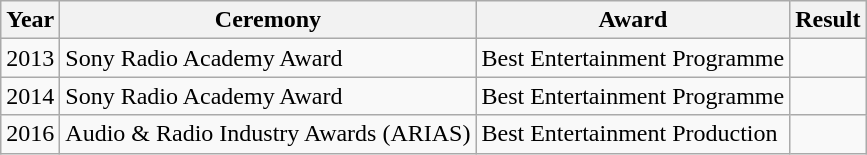<table class="wikitable">
<tr>
<th>Year</th>
<th>Ceremony</th>
<th>Award</th>
<th>Result</th>
</tr>
<tr>
<td>2013</td>
<td>Sony Radio Academy Award</td>
<td>Best Entertainment Programme</td>
<td></td>
</tr>
<tr>
<td>2014</td>
<td>Sony Radio Academy Award</td>
<td>Best Entertainment Programme</td>
<td></td>
</tr>
<tr>
<td>2016</td>
<td>Audio & Radio Industry Awards (ARIAS)</td>
<td>Best Entertainment Production</td>
<td></td>
</tr>
</table>
